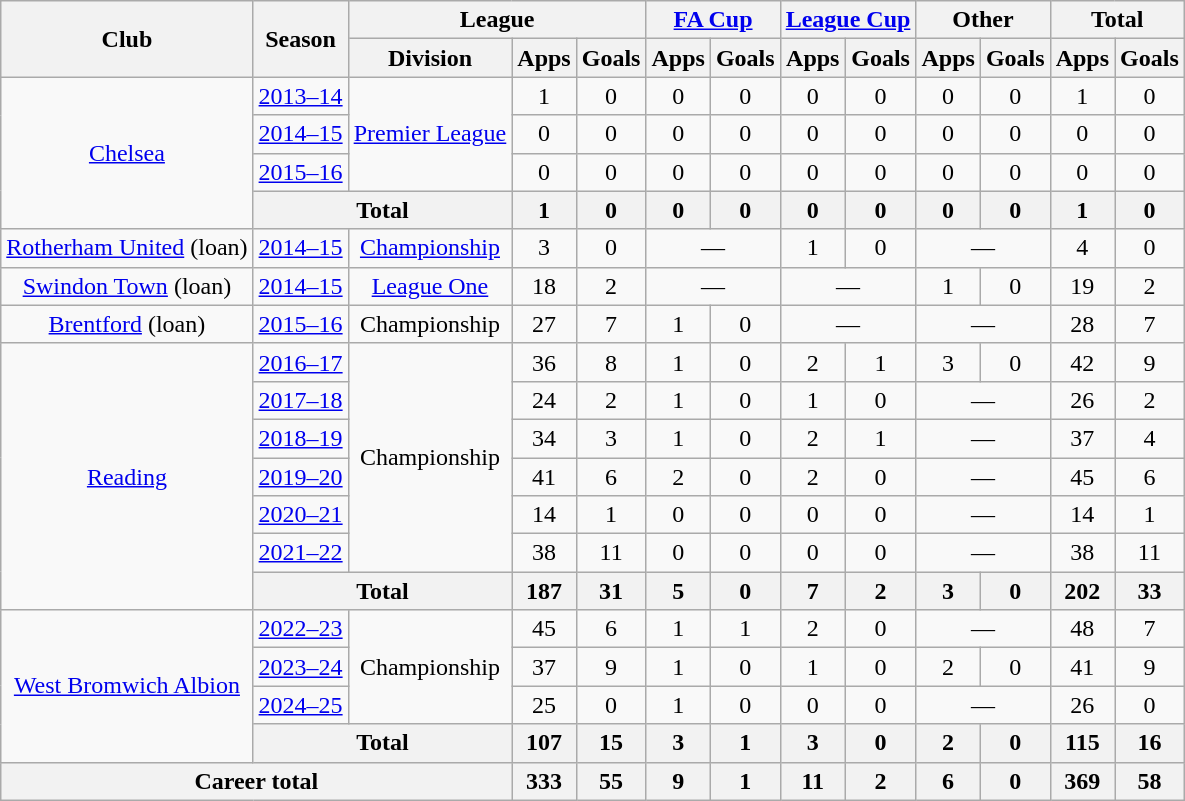<table class="wikitable" style="text-align:center">
<tr>
<th rowspan="2">Club</th>
<th rowspan="2">Season</th>
<th colspan="3">League</th>
<th colspan="2"><a href='#'>FA Cup</a></th>
<th colspan="2"><a href='#'>League Cup</a></th>
<th colspan="2">Other</th>
<th colspan="2">Total</th>
</tr>
<tr>
<th>Division</th>
<th>Apps</th>
<th>Goals</th>
<th>Apps</th>
<th>Goals</th>
<th>Apps</th>
<th>Goals</th>
<th>Apps</th>
<th>Goals</th>
<th>Apps</th>
<th>Goals</th>
</tr>
<tr>
<td rowspan="4"><a href='#'>Chelsea</a></td>
<td><a href='#'>2013–14</a></td>
<td rowspan="3"><a href='#'>Premier League</a></td>
<td>1</td>
<td>0</td>
<td>0</td>
<td>0</td>
<td>0</td>
<td>0</td>
<td>0</td>
<td>0</td>
<td>1</td>
<td>0</td>
</tr>
<tr>
<td><a href='#'>2014–15</a></td>
<td>0</td>
<td>0</td>
<td>0</td>
<td>0</td>
<td>0</td>
<td>0</td>
<td>0</td>
<td>0</td>
<td>0</td>
<td>0</td>
</tr>
<tr>
<td><a href='#'>2015–16</a></td>
<td>0</td>
<td>0</td>
<td>0</td>
<td>0</td>
<td>0</td>
<td>0</td>
<td>0</td>
<td>0</td>
<td>0</td>
<td>0</td>
</tr>
<tr>
<th colspan="2">Total</th>
<th>1</th>
<th>0</th>
<th>0</th>
<th>0</th>
<th>0</th>
<th>0</th>
<th>0</th>
<th>0</th>
<th>1</th>
<th>0</th>
</tr>
<tr>
<td><a href='#'>Rotherham United</a> (loan)</td>
<td><a href='#'>2014–15</a></td>
<td><a href='#'>Championship</a></td>
<td>3</td>
<td>0</td>
<td colspan="2">—</td>
<td>1</td>
<td>0</td>
<td colspan="2">—</td>
<td>4</td>
<td>0</td>
</tr>
<tr>
<td><a href='#'>Swindon Town</a> (loan)</td>
<td><a href='#'>2014–15</a></td>
<td><a href='#'>League One</a></td>
<td>18</td>
<td>2</td>
<td colspan="2">—</td>
<td colspan="2">—</td>
<td>1</td>
<td>0</td>
<td>19</td>
<td>2</td>
</tr>
<tr>
<td><a href='#'>Brentford</a> (loan)</td>
<td><a href='#'>2015–16</a></td>
<td>Championship</td>
<td>27</td>
<td>7</td>
<td>1</td>
<td>0</td>
<td colspan="2">—</td>
<td colspan="2">—</td>
<td>28</td>
<td>7</td>
</tr>
<tr>
<td rowspan="7"><a href='#'>Reading</a></td>
<td><a href='#'>2016–17</a></td>
<td rowspan="6">Championship</td>
<td>36</td>
<td>8</td>
<td>1</td>
<td>0</td>
<td>2</td>
<td>1</td>
<td>3</td>
<td>0</td>
<td>42</td>
<td>9</td>
</tr>
<tr>
<td><a href='#'>2017–18</a></td>
<td>24</td>
<td>2</td>
<td>1</td>
<td>0</td>
<td>1</td>
<td>0</td>
<td colspan="2">—</td>
<td>26</td>
<td>2</td>
</tr>
<tr>
<td><a href='#'>2018–19</a></td>
<td>34</td>
<td>3</td>
<td>1</td>
<td>0</td>
<td>2</td>
<td>1</td>
<td colspan="2">—</td>
<td>37</td>
<td>4</td>
</tr>
<tr>
<td><a href='#'>2019–20</a></td>
<td>41</td>
<td>6</td>
<td>2</td>
<td>0</td>
<td>2</td>
<td>0</td>
<td colspan=2>—</td>
<td>45</td>
<td>6</td>
</tr>
<tr>
<td><a href='#'>2020–21</a></td>
<td>14</td>
<td>1</td>
<td>0</td>
<td>0</td>
<td>0</td>
<td>0</td>
<td colspan=2>—</td>
<td>14</td>
<td>1</td>
</tr>
<tr>
<td><a href='#'>2021–22</a></td>
<td>38</td>
<td>11</td>
<td>0</td>
<td>0</td>
<td>0</td>
<td>0</td>
<td colspan=2>—</td>
<td>38</td>
<td>11</td>
</tr>
<tr>
<th colspan="2">Total</th>
<th>187</th>
<th>31</th>
<th>5</th>
<th>0</th>
<th>7</th>
<th>2</th>
<th>3</th>
<th>0</th>
<th>202</th>
<th>33</th>
</tr>
<tr>
<td rowspan="4"><a href='#'>West Bromwich Albion</a></td>
<td><a href='#'>2022–23</a></td>
<td rowspan="3">Championship</td>
<td>45</td>
<td>6</td>
<td>1</td>
<td>1</td>
<td>2</td>
<td>0</td>
<td colspan=2>—</td>
<td>48</td>
<td>7</td>
</tr>
<tr>
<td><a href='#'>2023–24</a></td>
<td>37</td>
<td>9</td>
<td>1</td>
<td>0</td>
<td>1</td>
<td>0</td>
<td>2</td>
<td>0</td>
<td>41</td>
<td>9</td>
</tr>
<tr>
<td><a href='#'>2024–25</a></td>
<td>25</td>
<td>0</td>
<td>1</td>
<td>0</td>
<td>0</td>
<td>0</td>
<td colspan=2>—</td>
<td>26</td>
<td>0</td>
</tr>
<tr>
<th colspan="2">Total</th>
<th>107</th>
<th>15</th>
<th>3</th>
<th>1</th>
<th>3</th>
<th>0</th>
<th>2</th>
<th>0</th>
<th>115</th>
<th>16</th>
</tr>
<tr>
<th colspan="3">Career total</th>
<th>333</th>
<th>55</th>
<th>9</th>
<th>1</th>
<th>11</th>
<th>2</th>
<th>6</th>
<th>0</th>
<th>369</th>
<th>58</th>
</tr>
</table>
